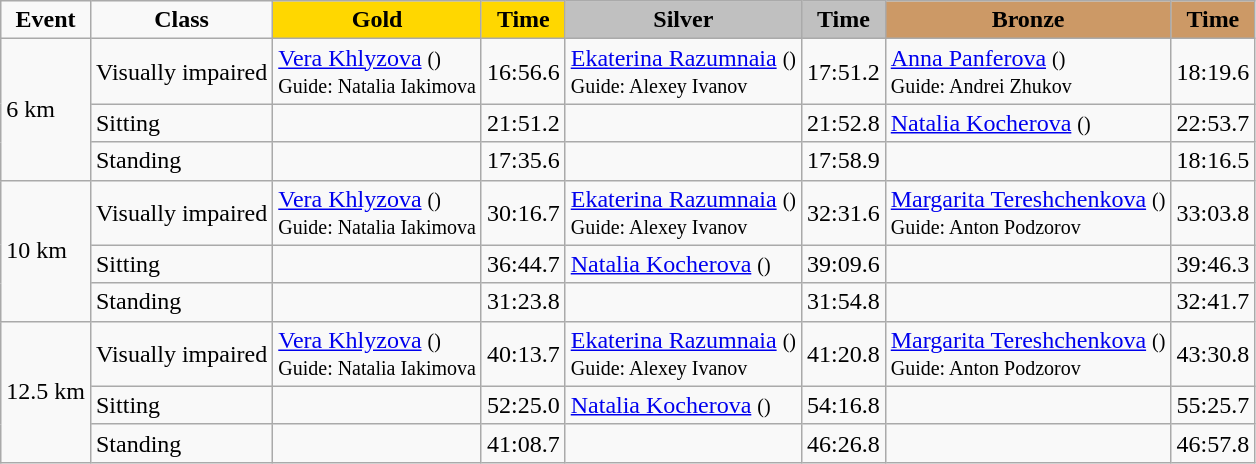<table class="wikitable">
<tr>
<td align="center"><strong>Event</strong></td>
<td align="center"><strong>Class</strong></td>
<td style="text-align:center;background-color:gold;"><strong>Gold</strong></td>
<td style="text-align:center;background-color:gold;"><strong>Time</strong></td>
<td style="text-align:center;background-color:silver;"><strong>Silver</strong></td>
<td style="text-align:center;background-color:silver;"><strong>Time</strong></td>
<td style="text-align:center;background-color:#CC9966;"><strong>Bronze</strong></td>
<td style="text-align:center;background-color:#CC9966;"><strong>Time</strong></td>
</tr>
<tr>
<td rowspan="3">6 km</td>
<td>Visually impaired</td>
<td><a href='#'>Vera Khlyzova</a> <small>()</small><br><small>Guide: Natalia Iakimova</small></td>
<td>16:56.6</td>
<td><a href='#'>Ekaterina Razumnaia</a> <small>()</small><br><small>Guide: Alexey Ivanov</small></td>
<td>17:51.2</td>
<td><a href='#'>Anna Panferova</a> <small>()</small><br><small>Guide: Andrei Zhukov</small></td>
<td>18:19.6</td>
</tr>
<tr>
<td>Sitting</td>
<td></td>
<td>21:51.2</td>
<td></td>
<td>21:52.8</td>
<td><a href='#'>Natalia Kocherova</a> <small>()</small></td>
<td>22:53.7</td>
</tr>
<tr>
<td>Standing</td>
<td></td>
<td>17:35.6</td>
<td></td>
<td>17:58.9</td>
<td></td>
<td>18:16.5</td>
</tr>
<tr>
<td rowspan="3">10 km</td>
<td>Visually impaired</td>
<td><a href='#'>Vera Khlyzova</a> <small>()</small><br><small>Guide: Natalia Iakimova</small></td>
<td>30:16.7</td>
<td><a href='#'>Ekaterina Razumnaia</a> <small>()</small><br><small>Guide: Alexey Ivanov</small></td>
<td>32:31.6</td>
<td><a href='#'>Margarita Tereshchenkova</a> <small>()</small><br><small>Guide: Anton Podzorov</small></td>
<td>33:03.8</td>
</tr>
<tr>
<td>Sitting</td>
<td></td>
<td>36:44.7</td>
<td><a href='#'>Natalia Kocherova</a> <small>()</small></td>
<td>39:09.6</td>
<td></td>
<td>39:46.3</td>
</tr>
<tr>
<td>Standing</td>
<td></td>
<td>31:23.8</td>
<td></td>
<td>31:54.8</td>
<td></td>
<td>32:41.7</td>
</tr>
<tr>
<td rowspan="3">12.5 km</td>
<td>Visually impaired</td>
<td><a href='#'>Vera Khlyzova</a> <small>()</small><br><small>Guide: Natalia Iakimova</small></td>
<td>40:13.7</td>
<td><a href='#'>Ekaterina Razumnaia</a> <small>()</small><br><small>Guide: Alexey Ivanov</small></td>
<td>41:20.8</td>
<td><a href='#'>Margarita Tereshchenkova</a> <small>()</small><br><small>Guide: Anton Podzorov</small></td>
<td>43:30.8</td>
</tr>
<tr>
<td>Sitting</td>
<td></td>
<td>52:25.0</td>
<td><a href='#'>Natalia Kocherova</a> <small>()</small></td>
<td>54:16.8</td>
<td></td>
<td>55:25.7</td>
</tr>
<tr>
<td>Standing</td>
<td></td>
<td>41:08.7</td>
<td></td>
<td>46:26.8</td>
<td></td>
<td>46:57.8</td>
</tr>
</table>
